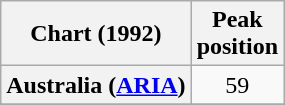<table class="wikitable sortable plainrowheaders" style="text-align:center">
<tr>
<th>Chart (1992)</th>
<th>Peak<br>position</th>
</tr>
<tr>
<th scope="row">Australia (<a href='#'>ARIA</a>)</th>
<td>59</td>
</tr>
<tr>
</tr>
<tr>
</tr>
</table>
